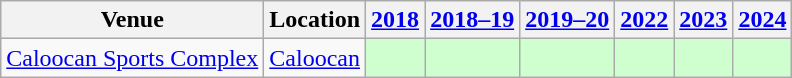<table class="wikitable sortable" style="text-align:center">
<tr>
<th>Venue</th>
<th>Location</th>
<th><a href='#'>2018</a></th>
<th><a href='#'>2018–19</a></th>
<th><a href='#'>2019–20</a></th>
<th><a href='#'>2022</a></th>
<th><a href='#'>2023</a></th>
<th><a href='#'>2024</a></th>
</tr>
<tr>
<td align=left><a href='#'>Caloocan Sports Complex</a></td>
<td align=left><a href='#'>Caloocan</a></td>
<td bgcolor="CFFFCF"></td>
<td bgcolor="CFFFCF"></td>
<td bgcolor="CFFFCF"></td>
<td bgcolor="CFFFCF"></td>
<td bgcolor="CFFFCF"></td>
<td bgcolor="CFFFCF"></td>
</tr>
</table>
